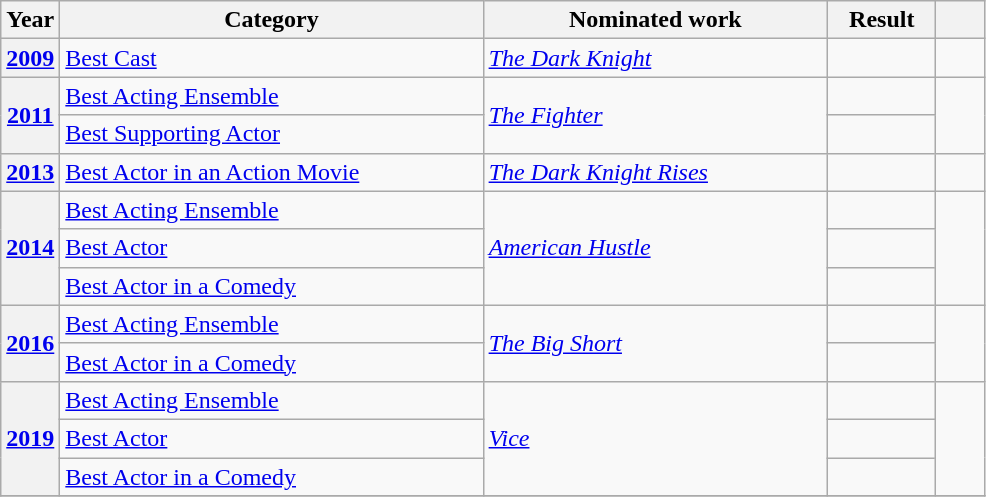<table class="wikitable sortable">
<tr>
<th style="width:6%;" scope="col">Year</th>
<th style="width:43%;" scope="col">Category</th>
<th style="width:35%;" scope="col">Nominated work</th>
<th style="width:11%;" scope="col">Result</th>
<th style="width:5%;" scope="col" class="unsortable"></th>
</tr>
<tr>
<th scope="row" style="text-align:center;"><a href='#'>2009</a></th>
<td><a href='#'>Best Cast</a></td>
<td><em><a href='#'>The Dark Knight</a></em></td>
<td></td>
<td style="text-align:center;"></td>
</tr>
<tr>
<th scope="row" style="text-align:center;" rowspan="2"><a href='#'>2011</a></th>
<td><a href='#'>Best Acting Ensemble</a></td>
<td rowspan="2"><em><a href='#'>The Fighter</a></em></td>
<td></td>
<td style="text-align:center;" rowspan="2"></td>
</tr>
<tr>
<td><a href='#'>Best Supporting Actor</a></td>
<td></td>
</tr>
<tr>
<th scope="row" style="text-align:center;"><a href='#'>2013</a></th>
<td><a href='#'>Best Actor in an Action Movie</a></td>
<td><em><a href='#'>The Dark Knight Rises</a></em></td>
<td></td>
<td style="text-align:center;"></td>
</tr>
<tr>
<th scope="row" style="text-align:center;" rowspan="3"><a href='#'>2014</a></th>
<td><a href='#'>Best Acting Ensemble</a></td>
<td rowspan="3"><em><a href='#'>American Hustle</a></em></td>
<td></td>
<td style="text-align:center;" rowspan="3"></td>
</tr>
<tr>
<td><a href='#'>Best Actor</a></td>
<td></td>
</tr>
<tr>
<td><a href='#'>Best Actor in a Comedy</a></td>
<td></td>
</tr>
<tr>
<th scope="row" style="text-align:center;" rowspan="2"><a href='#'>2016</a></th>
<td><a href='#'>Best Acting Ensemble</a></td>
<td rowspan="2"><em><a href='#'>The Big Short</a></em></td>
<td></td>
<td style="text-align:center;" rowspan="2"></td>
</tr>
<tr>
<td><a href='#'>Best Actor in a Comedy</a></td>
<td></td>
</tr>
<tr>
<th scope="row" style="text-align:center;" rowspan="3"><a href='#'>2019</a></th>
<td><a href='#'>Best Acting Ensemble</a></td>
<td rowspan="3"><em><a href='#'>Vice</a></em></td>
<td></td>
<td style="text-align:center;" rowspan="3"></td>
</tr>
<tr>
<td><a href='#'>Best Actor</a></td>
<td></td>
</tr>
<tr>
<td><a href='#'>Best Actor in a Comedy</a></td>
<td></td>
</tr>
<tr>
</tr>
</table>
